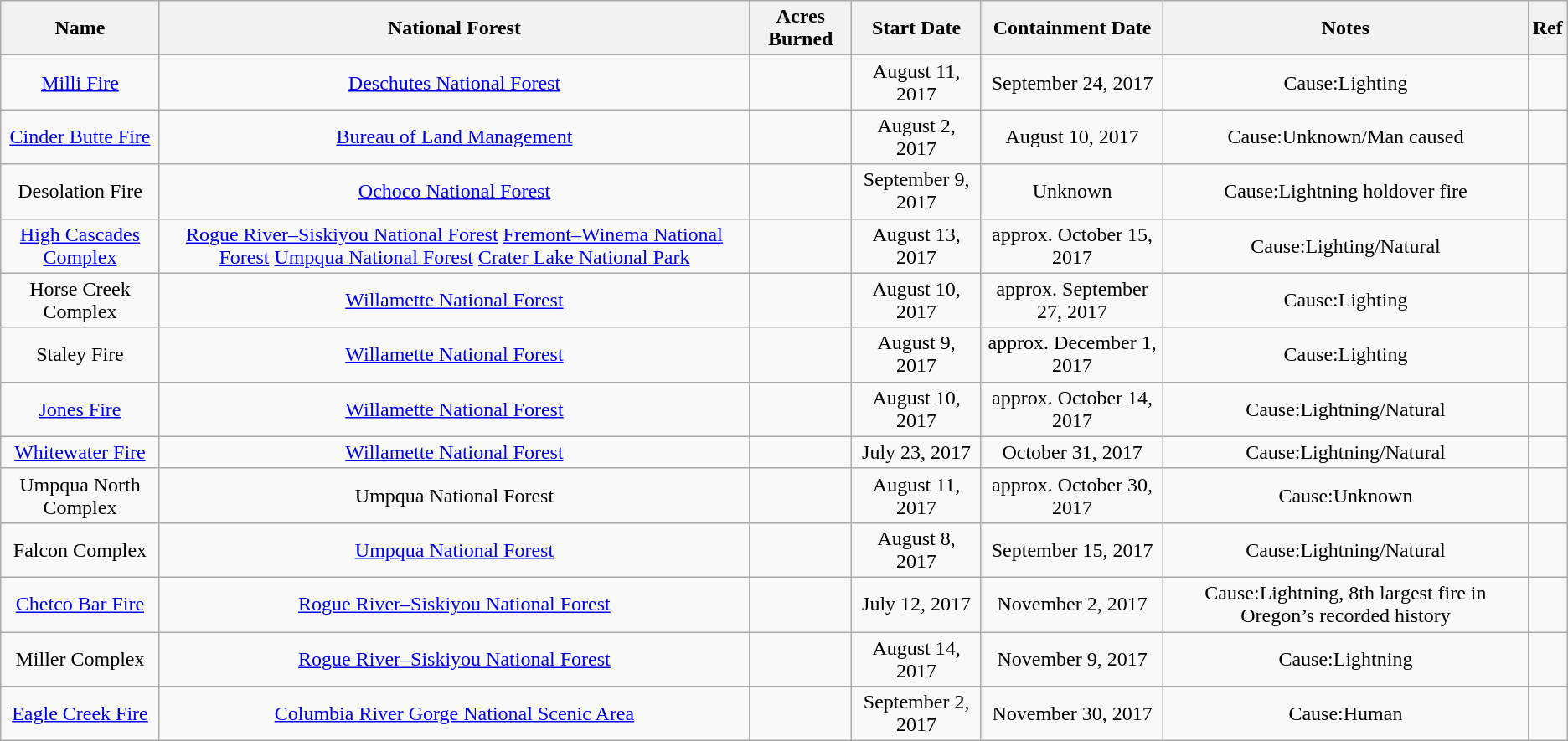<table class="wikitable sortable" style="text-align:center;">
<tr>
<th>Name</th>
<th>National Forest</th>
<th>Acres Burned</th>
<th>Start Date</th>
<th>Containment Date</th>
<th>Notes</th>
<th class="unsortable">Ref</th>
</tr>
<tr>
<td><a href='#'>Milli Fire</a></td>
<td><a href='#'>Deschutes National Forest</a></td>
<td></td>
<td>August 11, 2017</td>
<td>September 24, 2017</td>
<td>Cause:Lighting</td>
<td></td>
</tr>
<tr>
<td><a href='#'>Cinder Butte Fire</a></td>
<td><a href='#'>Bureau of Land Management</a></td>
<td></td>
<td>August 2, 2017</td>
<td>August 10, 2017</td>
<td>Cause:Unknown/Man caused</td>
<td></td>
</tr>
<tr>
<td>Desolation Fire</td>
<td><a href='#'>Ochoco National Forest</a></td>
<td></td>
<td>September 9, 2017</td>
<td>Unknown</td>
<td>Cause:Lightning holdover fire</td>
<td></td>
</tr>
<tr>
<td><a href='#'>High Cascades Complex</a></td>
<td><a href='#'>Rogue River–Siskiyou National Forest</a> <a href='#'>Fremont–Winema National Forest</a> <a href='#'>Umpqua National Forest</a> <a href='#'>Crater Lake National Park</a></td>
<td></td>
<td>August 13, 2017</td>
<td>approx. October 15, 2017</td>
<td>Cause:Lighting/Natural</td>
<td></td>
</tr>
<tr>
<td>Horse Creek Complex</td>
<td><a href='#'>Willamette National Forest</a></td>
<td></td>
<td>August 10, 2017</td>
<td>approx. September 27, 2017</td>
<td>Cause:Lighting</td>
<td></td>
</tr>
<tr>
<td>Staley Fire</td>
<td><a href='#'>Willamette National Forest</a></td>
<td></td>
<td>August 9, 2017</td>
<td>approx. December 1, 2017</td>
<td>Cause:Lighting</td>
<td></td>
</tr>
<tr>
<td><a href='#'>Jones Fire</a></td>
<td><a href='#'>Willamette National Forest</a></td>
<td></td>
<td>August 10, 2017</td>
<td>approx. October 14, 2017</td>
<td>Cause:Lightning/Natural</td>
<td></td>
</tr>
<tr>
<td><a href='#'>Whitewater Fire</a></td>
<td><a href='#'>Willamette National Forest</a></td>
<td></td>
<td>July 23, 2017</td>
<td>October 31, 2017</td>
<td>Cause:Lightning/Natural</td>
<td></td>
</tr>
<tr>
<td>Umpqua North Complex</td>
<td>Umpqua National Forest</td>
<td></td>
<td>August 11, 2017</td>
<td>approx. October 30, 2017</td>
<td>Cause:Unknown</td>
<td></td>
</tr>
<tr>
<td>Falcon Complex</td>
<td><a href='#'>Umpqua National Forest</a></td>
<td></td>
<td>August 8, 2017</td>
<td>September 15, 2017</td>
<td>Cause:Lightning/Natural</td>
<td></td>
</tr>
<tr>
<td><a href='#'>Chetco Bar Fire</a></td>
<td><a href='#'>Rogue River–Siskiyou National Forest</a></td>
<td></td>
<td>July 12, 2017</td>
<td>November 2, 2017</td>
<td>Cause:Lightning, 8th largest fire in Oregon’s recorded history</td>
<td></td>
</tr>
<tr>
<td>Miller Complex</td>
<td><a href='#'>Rogue River–Siskiyou National Forest</a></td>
<td></td>
<td>August 14, 2017</td>
<td>November 9, 2017</td>
<td>Cause:Lightning</td>
<td></td>
</tr>
<tr>
<td><a href='#'>Eagle Creek Fire</a></td>
<td><a href='#'>Columbia River Gorge National Scenic Area</a></td>
<td></td>
<td>September 2, 2017</td>
<td>November 30, 2017</td>
<td>Cause:Human</td>
<td></td>
</tr>
</table>
